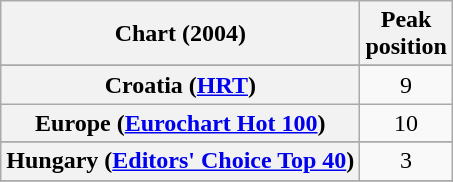<table class="wikitable sortable plainrowheaders" style="text-align:center">
<tr>
<th>Chart (2004)</th>
<th>Peak<br>position</th>
</tr>
<tr>
</tr>
<tr>
</tr>
<tr>
</tr>
<tr>
</tr>
<tr>
<th scope="row">Croatia (<a href='#'>HRT</a>)</th>
<td>9</td>
</tr>
<tr>
<th scope="row">Europe (<a href='#'>Eurochart Hot 100</a>)</th>
<td>10</td>
</tr>
<tr>
</tr>
<tr>
</tr>
<tr>
<th scope="row">Hungary (<a href='#'>Editors' Choice Top 40</a>)</th>
<td>3</td>
</tr>
<tr>
</tr>
<tr>
</tr>
<tr>
</tr>
<tr>
</tr>
<tr>
</tr>
<tr>
</tr>
</table>
